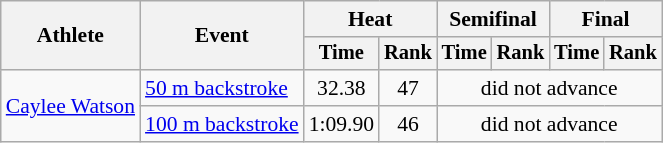<table class=wikitable style="font-size:90%">
<tr>
<th rowspan="2">Athlete</th>
<th rowspan="2">Event</th>
<th colspan="2">Heat</th>
<th colspan="2">Semifinal</th>
<th colspan="2">Final</th>
</tr>
<tr style="font-size:95%">
<th>Time</th>
<th>Rank</th>
<th>Time</th>
<th>Rank</th>
<th>Time</th>
<th>Rank</th>
</tr>
<tr align=center>
<td align=left rowspan=2><a href='#'>Caylee Watson</a></td>
<td align=left><a href='#'>50 m backstroke</a></td>
<td>32.38</td>
<td>47</td>
<td colspan=4>did not advance</td>
</tr>
<tr align=center>
<td align=left><a href='#'>100 m backstroke</a></td>
<td>1:09.90</td>
<td>46</td>
<td colspan=4>did not advance</td>
</tr>
</table>
